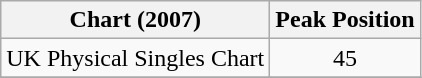<table class="wikitable">
<tr>
<th>Chart (2007)</th>
<th>Peak Position</th>
</tr>
<tr>
<td>UK Physical Singles Chart</td>
<td align="center">45</td>
</tr>
<tr>
</tr>
</table>
